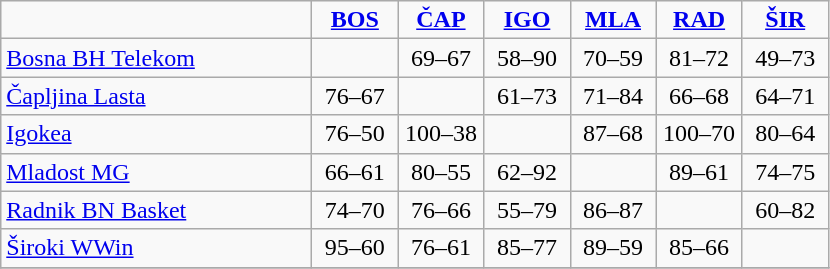<table style="text-align: center" class="wikitable">
<tr>
<td width=200></td>
<td width=50><strong><a href='#'>BOS</a></strong></td>
<td width=50><strong><a href='#'>ČAP</a></strong></td>
<td width=50><strong><a href='#'>IGO</a></strong></td>
<td width=50><strong><a href='#'>MLA</a></strong></td>
<td width=50><strong><a href='#'>RAD</a></strong></td>
<td width=50><strong><a href='#'>ŠIR</a></strong></td>
</tr>
<tr>
<td align=left><a href='#'>Bosna BH Telekom</a></td>
<td></td>
<td> 69–67</td>
<td> 58–90</td>
<td> 70–59</td>
<td> 81–72</td>
<td> 49–73</td>
</tr>
<tr>
<td align=left><a href='#'>Čapljina Lasta</a></td>
<td> 76–67</td>
<td></td>
<td> 61–73</td>
<td> 71–84</td>
<td> 66–68</td>
<td> 64–71</td>
</tr>
<tr>
<td align=left><a href='#'>Igokea</a></td>
<td> 76–50</td>
<td> 100–38</td>
<td></td>
<td> 87–68</td>
<td> 100–70</td>
<td> 80–64</td>
</tr>
<tr>
<td align=left><a href='#'>Mladost MG</a></td>
<td> 66–61</td>
<td> 80–55</td>
<td> 62–92</td>
<td></td>
<td> 89–61</td>
<td> 74–75</td>
</tr>
<tr>
<td align=left><a href='#'>Radnik BN Basket</a></td>
<td> 74–70</td>
<td> 76–66</td>
<td> 55–79</td>
<td> 86–87</td>
<td></td>
<td> 60–82</td>
</tr>
<tr>
<td align=left><a href='#'>Široki WWin</a></td>
<td> 95–60</td>
<td> 76–61</td>
<td> 85–77</td>
<td> 89–59</td>
<td> 85–66</td>
<td></td>
</tr>
<tr>
</tr>
</table>
